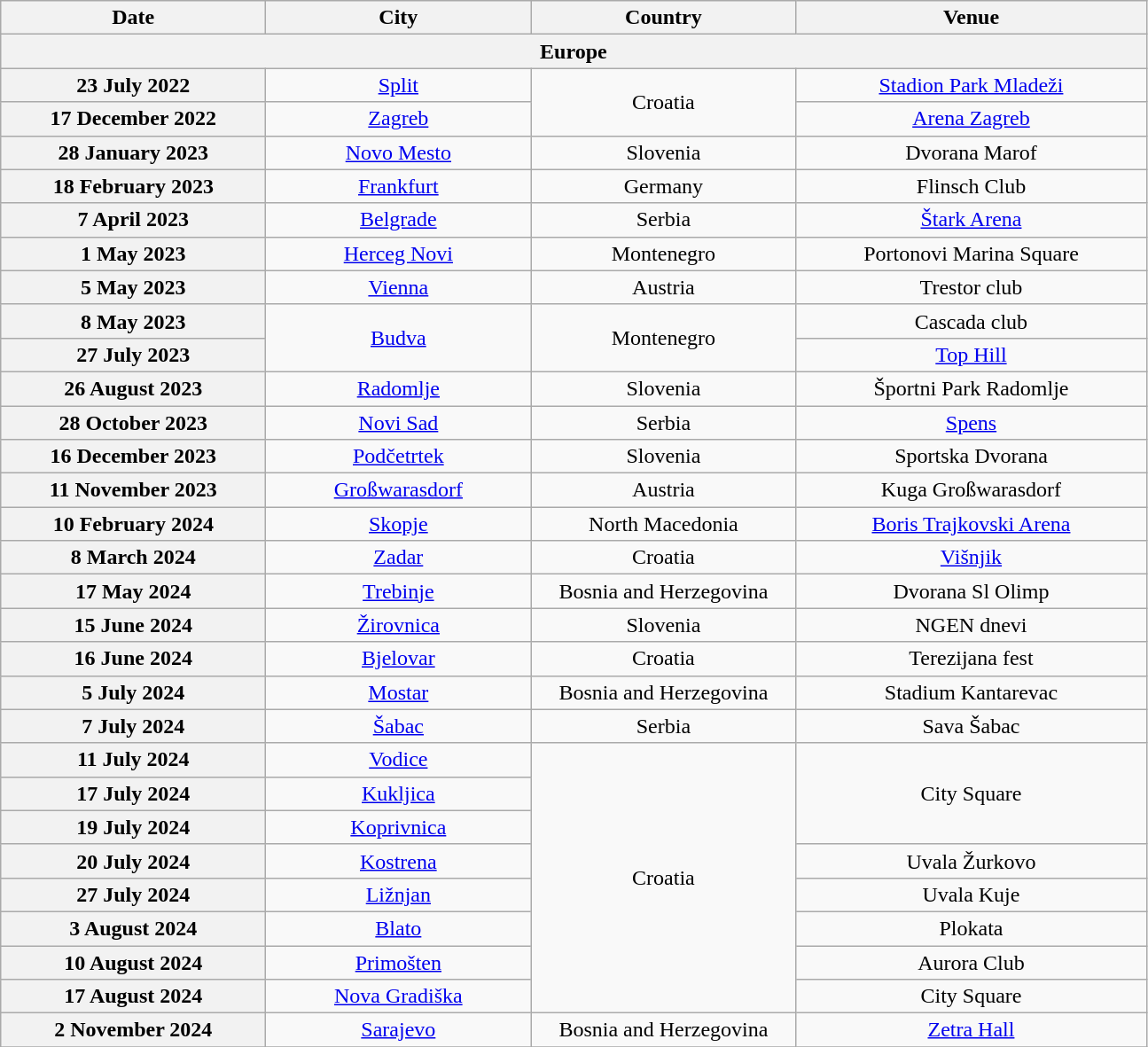<table class="wikitable plainrowheaders" style="text-align:center;">
<tr>
<th scope="col" style="width:12em;">Date</th>
<th scope="col" style="width:12em;">City</th>
<th scope="col" style="width:12em;">Country</th>
<th scope="col" style="width:16em;">Venue</th>
</tr>
<tr>
<th colspan="5">Europe</th>
</tr>
<tr>
<th scope="row" style="text-align:center;">23 July 2022</th>
<td><a href='#'>Split</a></td>
<td rowspan="2">Croatia</td>
<td><a href='#'>Stadion Park Mladeži</a></td>
</tr>
<tr>
<th scope="row" style="text-align:center;">17 December 2022</th>
<td><a href='#'>Zagreb</a></td>
<td><a href='#'>Arena Zagreb</a></td>
</tr>
<tr>
<th scope="row" style="text-align:center;">28 January 2023</th>
<td><a href='#'>Novo Mesto</a></td>
<td>Slovenia</td>
<td>Dvorana Marof</td>
</tr>
<tr>
<th scope="row" style="text-align:center;">18 February 2023</th>
<td><a href='#'>Frankfurt</a></td>
<td>Germany</td>
<td>Flinsch Club</td>
</tr>
<tr>
<th scope="row" style="text-align:center;">7 April 2023</th>
<td><a href='#'>Belgrade</a></td>
<td>Serbia</td>
<td><a href='#'>Štark Arena</a></td>
</tr>
<tr>
<th scope="row" style="text-align:center;">1 May 2023</th>
<td><a href='#'>Herceg Novi</a></td>
<td>Montenegro</td>
<td>Portonovi Marina Square</td>
</tr>
<tr>
<th scope="row" style="text-align:center;">5 May 2023</th>
<td><a href='#'>Vienna</a></td>
<td>Austria</td>
<td>Trestor club</td>
</tr>
<tr>
<th scope="row" style="text-align:center;">8 May 2023</th>
<td rowspan="2"><a href='#'>Budva</a></td>
<td rowspan="2">Montenegro</td>
<td>Cascada club</td>
</tr>
<tr>
<th scope="row" style="text-align:center;">27 July 2023</th>
<td><a href='#'>Top Hill</a></td>
</tr>
<tr>
<th scope="row" style="text-align:center;">26 August 2023</th>
<td><a href='#'>Radomlje</a></td>
<td>Slovenia</td>
<td>Športni Park Radomlje</td>
</tr>
<tr>
<th scope="row" style="text-align:center;">28 October 2023</th>
<td><a href='#'>Novi Sad</a></td>
<td>Serbia</td>
<td><a href='#'>Spens</a></td>
</tr>
<tr>
<th scope="row" style="text-align:center;">16 December 2023</th>
<td><a href='#'>Podčetrtek</a></td>
<td>Slovenia</td>
<td>Sportska Dvorana</td>
</tr>
<tr>
<th scope="row" style="text-align:center;">11 November 2023</th>
<td><a href='#'>Großwarasdorf</a></td>
<td>Austria</td>
<td>Kuga Großwarasdorf</td>
</tr>
<tr>
<th scope="row" style="text-align:center;">10 February 2024</th>
<td><a href='#'>Skopje</a></td>
<td>North Macedonia</td>
<td><a href='#'>Boris Trajkovski Arena</a></td>
</tr>
<tr>
<th scope="row" style="text-align:center;">8 March 2024</th>
<td><a href='#'>Zadar</a></td>
<td>Croatia</td>
<td><a href='#'>Višnjik</a></td>
</tr>
<tr>
<th scope="row" style="text-align:center;">17 May 2024</th>
<td><a href='#'>Trebinje</a></td>
<td>Bosnia and Herzegovina</td>
<td>Dvorana Sl Olimp</td>
</tr>
<tr>
<th scope="row" style="text-align:center;">15 June 2024</th>
<td><a href='#'>Žirovnica</a></td>
<td>Slovenia</td>
<td>NGEN dnevi</td>
</tr>
<tr>
<th scope="row" style="text-align:center;">16 June 2024</th>
<td><a href='#'>Bjelovar</a></td>
<td>Croatia</td>
<td>Terezijana fest</td>
</tr>
<tr>
<th scope="row" style="text-align:center;">5 July 2024</th>
<td><a href='#'>Mostar</a></td>
<td>Bosnia and Herzegovina</td>
<td>Stadium Kantarevac</td>
</tr>
<tr>
<th scope="row" style="text-align:center;">7 July 2024</th>
<td><a href='#'>Šabac</a></td>
<td>Serbia</td>
<td>Sava Šabac</td>
</tr>
<tr>
<th scope="row" style="text-align:center;">11 July 2024</th>
<td><a href='#'>Vodice</a></td>
<td rowspan="8">Croatia</td>
<td rowspan="3">City Square</td>
</tr>
<tr>
<th scope="row" style="text-align:center;">17 July 2024</th>
<td><a href='#'>Kukljica</a></td>
</tr>
<tr>
<th scope="row" style="text-align:center;">19 July 2024</th>
<td><a href='#'>Koprivnica</a></td>
</tr>
<tr>
<th scope="row" style="text-align:center;">20 July 2024</th>
<td><a href='#'>Kostrena</a></td>
<td>Uvala Žurkovo</td>
</tr>
<tr>
<th scope="row" style="text-align:center;">27 July 2024</th>
<td><a href='#'>Ližnjan</a></td>
<td>Uvala Kuje</td>
</tr>
<tr>
<th scope="row" style="text-align:center;">3 August 2024</th>
<td><a href='#'>Blato</a></td>
<td>Plokata</td>
</tr>
<tr>
<th scope="row" style="text-align:center;">10 August 2024</th>
<td><a href='#'>Primošten</a></td>
<td>Aurora Club</td>
</tr>
<tr>
<th scope="row" style="text-align:center;">17 August 2024</th>
<td><a href='#'>Nova Gradiška</a></td>
<td>City Square</td>
</tr>
<tr>
<th scope="row" style="text-align:center;">2 November 2024</th>
<td><a href='#'>Sarajevo</a></td>
<td>Bosnia and Herzegovina</td>
<td><a href='#'>Zetra Hall</a></td>
</tr>
<tr>
</tr>
</table>
